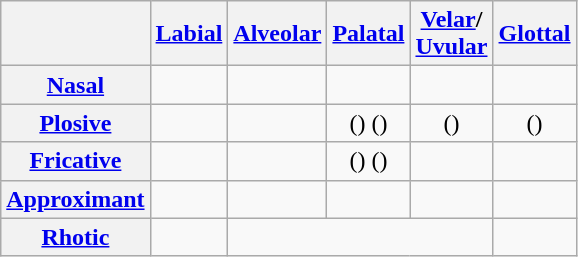<table class="wikitable" style="text-align: center">
<tr>
<th></th>
<th><a href='#'>Labial</a></th>
<th><a href='#'>Alveolar</a></th>
<th><a href='#'>Palatal</a></th>
<th><a href='#'>Velar</a>/<br><a href='#'>Uvular</a></th>
<th><a href='#'>Glottal</a></th>
</tr>
<tr>
<th> <a href='#'>Nasal</a></th>
<td></td>
<td></td>
<td></td>
<td></td>
<td></td>
</tr>
<tr>
<th> <a href='#'>Plosive</a></th>
<td> </td>
<td> </td>
<td>() ()</td>
<td> ()</td>
<td>()</td>
</tr>
<tr>
<th> <a href='#'>Fricative</a></th>
<td> </td>
<td> </td>
<td>() ()</td>
<td> </td>
<td></td>
</tr>
<tr>
<th> <a href='#'>Approximant</a></th>
<td></td>
<td></td>
<td></td>
<td></td>
<td></td>
</tr>
<tr>
<th> <a href='#'>Rhotic</a></th>
<td></td>
<td colspan=3></td>
<td></td>
</tr>
</table>
